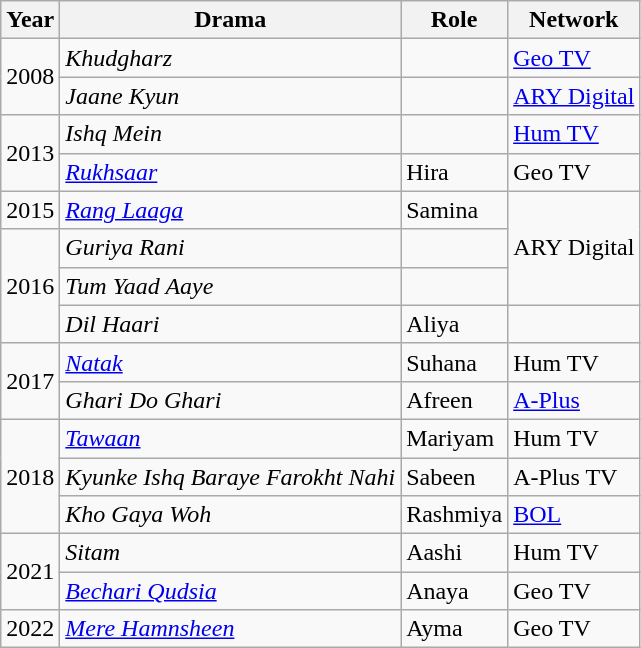<table class="wikitable">
<tr>
<th>Year</th>
<th>Drama</th>
<th>Role</th>
<th>Network</th>
</tr>
<tr>
<td rowspan="2">2008</td>
<td><em>Khudgharz </em></td>
<td></td>
<td><a href='#'>Geo TV</a></td>
</tr>
<tr>
<td><em>Jaane Kyun</em></td>
<td></td>
<td><a href='#'>ARY Digital</a></td>
</tr>
<tr>
<td rowspan="2">2013</td>
<td><em>Ishq Mein</em></td>
<td></td>
<td><a href='#'>Hum TV</a></td>
</tr>
<tr>
<td><em><a href='#'>Rukhsaar</a></em></td>
<td>Hira</td>
<td>Geo TV</td>
</tr>
<tr>
<td>2015</td>
<td><em><a href='#'>Rang Laaga</a></em></td>
<td>Samina</td>
<td rowspan="3">ARY Digital</td>
</tr>
<tr>
<td rowspan="3">2016</td>
<td><em>Guriya Rani</em></td>
<td></td>
</tr>
<tr>
<td><em>Tum Yaad Aaye</em></td>
<td></td>
</tr>
<tr>
<td><em>Dil Haari</em></td>
<td>Aliya</td>
</tr>
<tr>
<td rowspan="2">2017</td>
<td><em><a href='#'>Natak</a></em></td>
<td>Suhana</td>
<td>Hum TV</td>
</tr>
<tr>
<td><em>Ghari Do Ghari</em></td>
<td>Afreen</td>
<td><a href='#'>A-Plus</a></td>
</tr>
<tr>
<td rowspan="3">2018</td>
<td><em><a href='#'>Tawaan</a></em></td>
<td>Mariyam</td>
<td>Hum TV</td>
</tr>
<tr>
<td><em>Kyunke Ishq Baraye Farokht Nahi</em></td>
<td>Sabeen</td>
<td>A-Plus TV</td>
</tr>
<tr>
<td><em>Kho Gaya Woh</em></td>
<td>Rashmiya</td>
<td><a href='#'>BOL</a></td>
</tr>
<tr>
<td rowspan="2">2021</td>
<td><em>Sitam</em></td>
<td>Aashi</td>
<td>Hum TV</td>
</tr>
<tr>
<td><em><a href='#'>Bechari Qudsia</a></em></td>
<td>Anaya</td>
<td>Geo TV</td>
</tr>
<tr>
<td rowspan="2">2022</td>
<td><em><a href='#'>Mere Hamnsheen</a></em></td>
<td>Ayma</td>
<td>Geo TV</td>
</tr>
</table>
